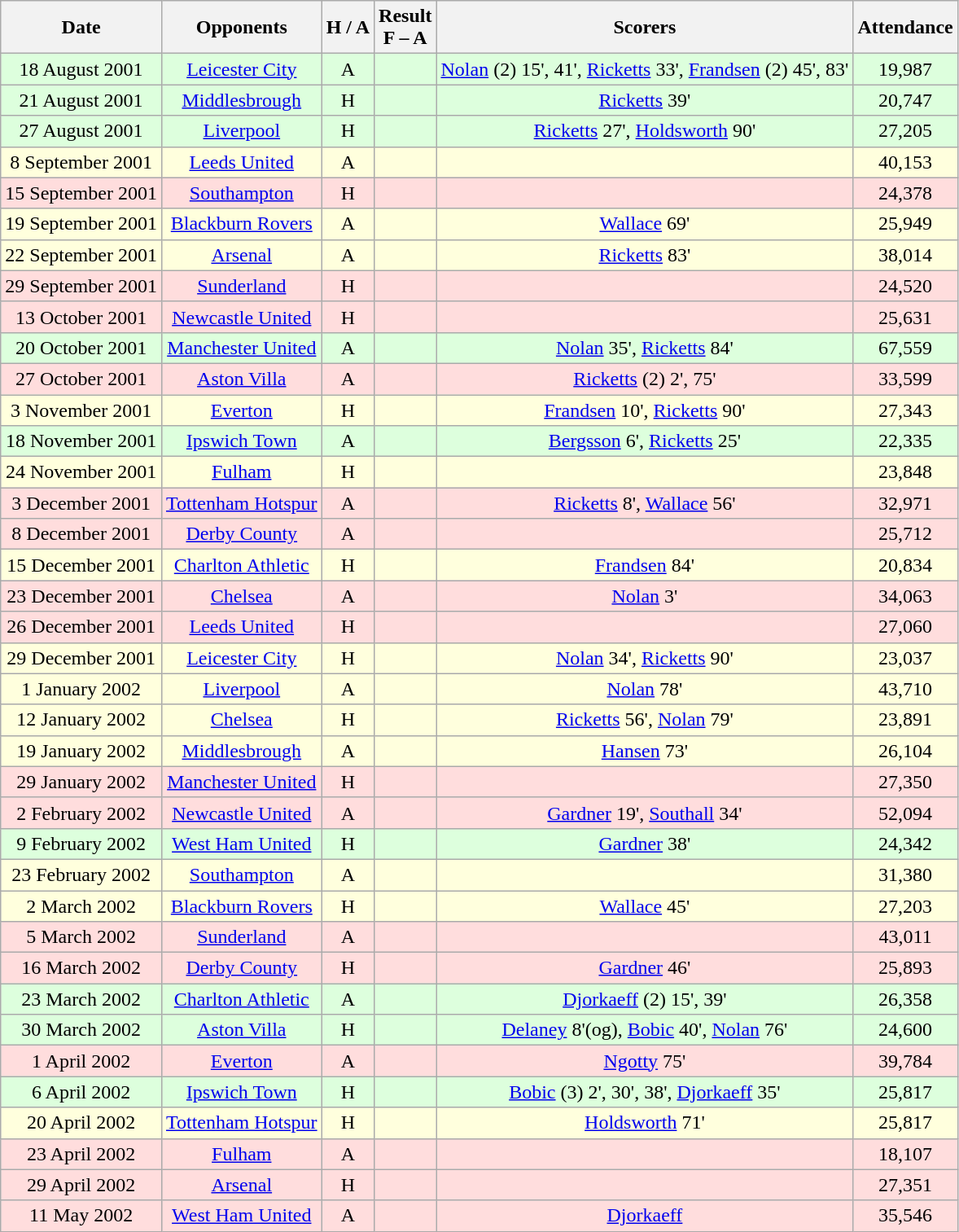<table class="wikitable" style="text-align:center">
<tr>
<th>Date</th>
<th>Opponents</th>
<th>H / A</th>
<th>Result<br>F – A</th>
<th>Scorers</th>
<th>Attendance</th>
</tr>
<tr bgcolor="#ddffdd">
<td>18 August 2001</td>
<td><a href='#'>Leicester City</a></td>
<td>A</td>
<td></td>
<td><a href='#'>Nolan</a> (2) 15', 41', <a href='#'>Ricketts</a> 33', <a href='#'>Frandsen</a> (2) 45', 83'</td>
<td>19,987</td>
</tr>
<tr bgcolor="#ddffdd">
<td>21 August 2001</td>
<td><a href='#'>Middlesbrough</a></td>
<td>H</td>
<td></td>
<td><a href='#'>Ricketts</a> 39'</td>
<td>20,747</td>
</tr>
<tr bgcolor="#ddffdd">
<td>27 August 2001</td>
<td><a href='#'>Liverpool</a></td>
<td>H</td>
<td></td>
<td><a href='#'>Ricketts</a> 27', <a href='#'>Holdsworth</a> 90'</td>
<td>27,205</td>
</tr>
<tr bgcolor="#ffffdd">
<td>8 September 2001</td>
<td><a href='#'>Leeds United</a></td>
<td>A</td>
<td></td>
<td></td>
<td>40,153</td>
</tr>
<tr bgcolor="#ffdddd">
<td>15 September 2001</td>
<td><a href='#'>Southampton</a></td>
<td>H</td>
<td></td>
<td></td>
<td>24,378</td>
</tr>
<tr bgcolor="#ffffdd">
<td>19 September 2001</td>
<td><a href='#'>Blackburn Rovers</a></td>
<td>A</td>
<td></td>
<td><a href='#'>Wallace</a> 69'</td>
<td>25,949</td>
</tr>
<tr bgcolor="#ffffdd">
<td>22 September 2001</td>
<td><a href='#'>Arsenal</a></td>
<td>A</td>
<td></td>
<td><a href='#'>Ricketts</a> 83'</td>
<td>38,014</td>
</tr>
<tr bgcolor="#ffdddd">
<td>29 September 2001</td>
<td><a href='#'>Sunderland</a></td>
<td>H</td>
<td></td>
<td></td>
<td>24,520</td>
</tr>
<tr bgcolor="#ffdddd">
<td>13 October 2001</td>
<td><a href='#'>Newcastle United</a></td>
<td>H</td>
<td></td>
<td></td>
<td>25,631</td>
</tr>
<tr bgcolor="#ddffdd">
<td>20 October 2001</td>
<td><a href='#'>Manchester United</a></td>
<td>A</td>
<td></td>
<td><a href='#'>Nolan</a> 35', <a href='#'>Ricketts</a> 84'</td>
<td>67,559</td>
</tr>
<tr bgcolor="#ffdddd">
<td>27 October 2001</td>
<td><a href='#'>Aston Villa</a></td>
<td>A</td>
<td></td>
<td><a href='#'>Ricketts</a> (2) 2', 75'</td>
<td>33,599</td>
</tr>
<tr bgcolor="#ffffdd">
<td>3 November 2001</td>
<td><a href='#'>Everton</a></td>
<td>H</td>
<td></td>
<td><a href='#'>Frandsen</a> 10', <a href='#'>Ricketts</a> 90'</td>
<td>27,343</td>
</tr>
<tr bgcolor="#ddffdd">
<td>18 November 2001</td>
<td><a href='#'>Ipswich Town</a></td>
<td>A</td>
<td></td>
<td><a href='#'>Bergsson</a> 6', <a href='#'>Ricketts</a> 25'</td>
<td>22,335</td>
</tr>
<tr bgcolor="#ffffdd">
<td>24 November 2001</td>
<td><a href='#'>Fulham</a></td>
<td>H</td>
<td></td>
<td></td>
<td>23,848</td>
</tr>
<tr bgcolor="#ffdddd">
<td>3 December 2001</td>
<td><a href='#'>Tottenham Hotspur</a></td>
<td>A</td>
<td></td>
<td><a href='#'>Ricketts</a> 8', <a href='#'>Wallace</a> 56'</td>
<td>32,971</td>
</tr>
<tr bgcolor="#ffdddd">
<td>8 December 2001</td>
<td><a href='#'>Derby County</a></td>
<td>A</td>
<td></td>
<td></td>
<td>25,712</td>
</tr>
<tr bgcolor="#ffffdd">
<td>15 December 2001</td>
<td><a href='#'>Charlton Athletic</a></td>
<td>H</td>
<td></td>
<td><a href='#'>Frandsen</a> 84'</td>
<td>20,834</td>
</tr>
<tr bgcolor="#ffdddd">
<td>23 December 2001</td>
<td><a href='#'>Chelsea</a></td>
<td>A</td>
<td></td>
<td><a href='#'>Nolan</a> 3'</td>
<td>34,063</td>
</tr>
<tr bgcolor="#ffdddd">
<td>26 December 2001</td>
<td><a href='#'>Leeds United</a></td>
<td>H</td>
<td></td>
<td></td>
<td>27,060</td>
</tr>
<tr bgcolor="#ffffdd">
<td>29 December 2001</td>
<td><a href='#'>Leicester City</a></td>
<td>H</td>
<td></td>
<td><a href='#'>Nolan</a> 34', <a href='#'>Ricketts</a> 90'</td>
<td>23,037</td>
</tr>
<tr bgcolor="#ffffdd">
<td>1 January 2002</td>
<td><a href='#'>Liverpool</a></td>
<td>A</td>
<td></td>
<td><a href='#'>Nolan</a> 78'</td>
<td>43,710</td>
</tr>
<tr bgcolor="#ffffdd">
<td>12 January 2002</td>
<td><a href='#'>Chelsea</a></td>
<td>H</td>
<td></td>
<td><a href='#'>Ricketts</a> 56', <a href='#'>Nolan</a> 79'</td>
<td>23,891</td>
</tr>
<tr bgcolor="#ffffdd">
<td>19 January 2002</td>
<td><a href='#'>Middlesbrough</a></td>
<td>A</td>
<td></td>
<td><a href='#'>Hansen</a> 73'</td>
<td>26,104</td>
</tr>
<tr bgcolor="#ffdddd">
<td>29 January 2002</td>
<td><a href='#'>Manchester United</a></td>
<td>H</td>
<td></td>
<td></td>
<td>27,350</td>
</tr>
<tr bgcolor="#ffdddd">
<td>2 February 2002</td>
<td><a href='#'>Newcastle United</a></td>
<td>A</td>
<td></td>
<td><a href='#'>Gardner</a> 19', <a href='#'>Southall</a> 34'</td>
<td>52,094</td>
</tr>
<tr bgcolor="#ddffdd">
<td>9 February 2002</td>
<td><a href='#'>West Ham United</a></td>
<td>H</td>
<td></td>
<td><a href='#'>Gardner</a> 38'</td>
<td>24,342</td>
</tr>
<tr bgcolor="#ffffdd">
<td>23 February 2002</td>
<td><a href='#'>Southampton</a></td>
<td>A</td>
<td></td>
<td></td>
<td>31,380</td>
</tr>
<tr bgcolor="#ffffdd">
<td>2 March 2002</td>
<td><a href='#'>Blackburn Rovers</a></td>
<td>H</td>
<td></td>
<td><a href='#'>Wallace</a> 45'</td>
<td>27,203</td>
</tr>
<tr bgcolor="#ffdddd">
<td>5 March 2002</td>
<td><a href='#'>Sunderland</a></td>
<td>A</td>
<td></td>
<td></td>
<td>43,011</td>
</tr>
<tr bgcolor="#ffdddd">
<td>16 March 2002</td>
<td><a href='#'>Derby County</a></td>
<td>H</td>
<td></td>
<td><a href='#'>Gardner</a> 46'</td>
<td>25,893</td>
</tr>
<tr bgcolor="#ddffdd">
<td>23 March 2002</td>
<td><a href='#'>Charlton Athletic</a></td>
<td>A</td>
<td></td>
<td><a href='#'>Djorkaeff</a> (2) 15', 39'</td>
<td>26,358</td>
</tr>
<tr bgcolor="#ddffdd">
<td>30 March 2002</td>
<td><a href='#'>Aston Villa</a></td>
<td>H</td>
<td></td>
<td><a href='#'>Delaney</a> 8'(og), <a href='#'>Bobic</a> 40', <a href='#'>Nolan</a> 76'</td>
<td>24,600</td>
</tr>
<tr bgcolor="#ffdddd">
<td>1 April 2002</td>
<td><a href='#'>Everton</a></td>
<td>A</td>
<td></td>
<td><a href='#'>Ngotty</a> 75'</td>
<td>39,784</td>
</tr>
<tr bgcolor="#ddffdd">
<td>6 April 2002</td>
<td><a href='#'>Ipswich Town</a></td>
<td>H</td>
<td></td>
<td><a href='#'>Bobic</a> (3) 2', 30', 38', <a href='#'>Djorkaeff</a> 35'</td>
<td>25,817</td>
</tr>
<tr bgcolor="#ffffdd">
<td>20 April 2002</td>
<td><a href='#'>Tottenham Hotspur</a></td>
<td>H</td>
<td></td>
<td><a href='#'>Holdsworth</a> 71'</td>
<td>25,817</td>
</tr>
<tr bgcolor="#ffdddd">
<td>23 April 2002</td>
<td><a href='#'>Fulham</a></td>
<td>A</td>
<td></td>
<td></td>
<td>18,107</td>
</tr>
<tr bgcolor="#ffdddd">
<td>29 April 2002</td>
<td><a href='#'>Arsenal</a></td>
<td>H</td>
<td></td>
<td></td>
<td>27,351</td>
</tr>
<tr bgcolor="#ffdddd">
<td>11 May 2002</td>
<td><a href='#'>West Ham United</a></td>
<td>A</td>
<td></td>
<td><a href='#'>Djorkaeff</a></td>
<td>35,546</td>
</tr>
</table>
